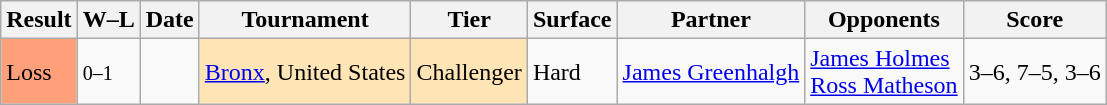<table class="sortable wikitable">
<tr>
<th>Result</th>
<th class="unsortable">W–L</th>
<th>Date</th>
<th>Tournament</th>
<th>Tier</th>
<th>Surface</th>
<th>Partner</th>
<th>Opponents</th>
<th class="unsortable">Score</th>
</tr>
<tr>
<td style="background:#ffa07a;">Loss</td>
<td><small>0–1</small></td>
<td></td>
<td style="background:moccasin;"><a href='#'>Bronx</a>, United States</td>
<td style="background:moccasin;">Challenger</td>
<td>Hard</td>
<td> <a href='#'>James Greenhalgh</a></td>
<td> <a href='#'>James Holmes</a> <br>  <a href='#'>Ross Matheson</a></td>
<td>3–6, 7–5, 3–6</td>
</tr>
</table>
